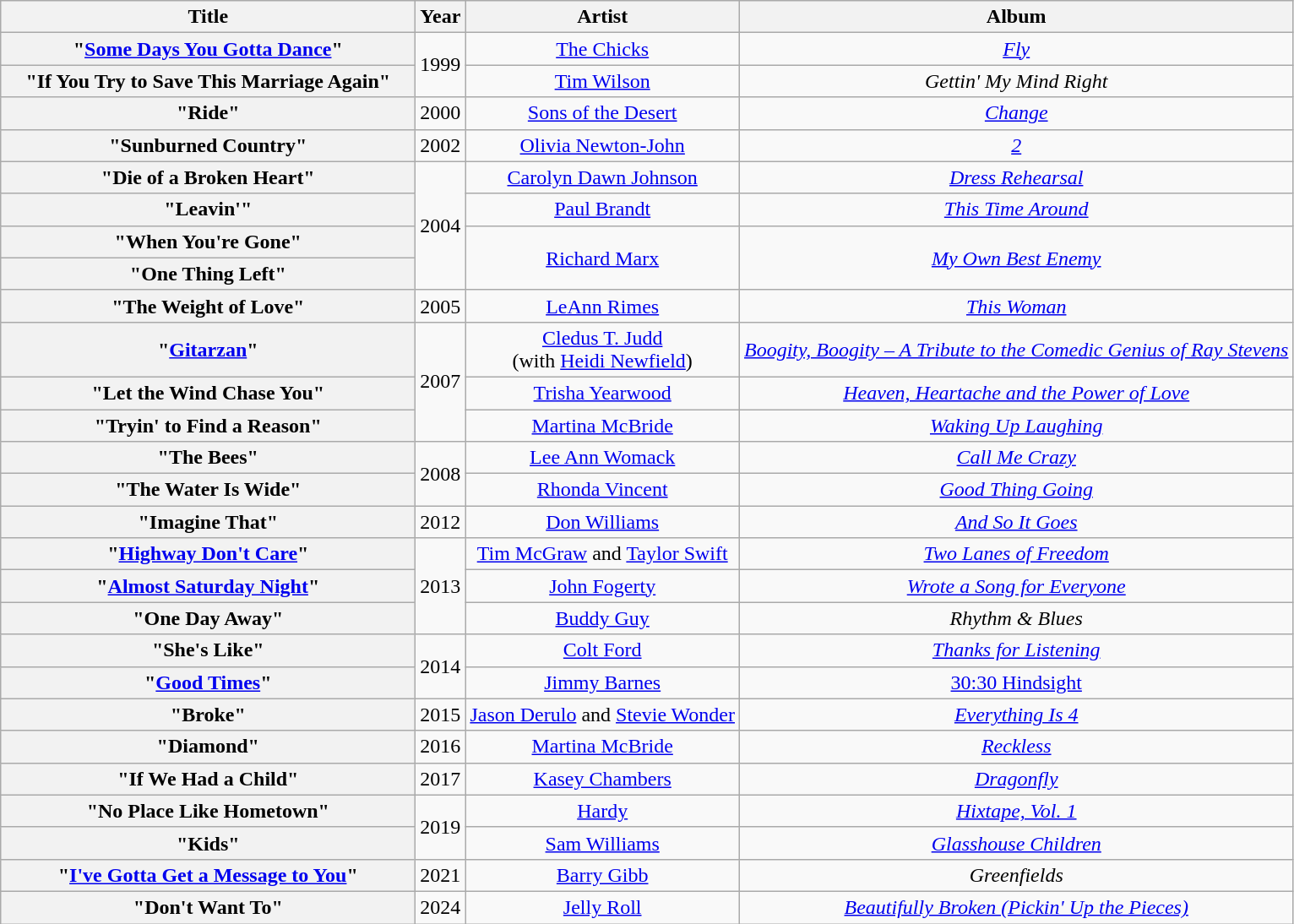<table class="wikitable plainrowheaders" style="text-align:center;" border="1">
<tr>
<th scope="col" style="width:20em;">Title</th>
<th scope="col">Year</th>
<th scope="col">Artist</th>
<th scope="col">Album</th>
</tr>
<tr>
<th scope="row">"<a href='#'>Some Days You Gotta Dance</a>"</th>
<td rowspan=2>1999</td>
<td><a href='#'>The Chicks</a></td>
<td><em><a href='#'>Fly</a></em></td>
</tr>
<tr>
<th scope="row">"If You Try to Save This Marriage Again"</th>
<td><a href='#'>Tim Wilson</a></td>
<td><em>Gettin' My Mind Right</em></td>
</tr>
<tr>
<th scope="row">"Ride"</th>
<td>2000</td>
<td><a href='#'>Sons of the Desert</a></td>
<td><em><a href='#'>Change</a></em></td>
</tr>
<tr>
<th scope="row">"Sunburned Country"</th>
<td>2002</td>
<td><a href='#'>Olivia Newton-John</a></td>
<td><em><a href='#'>2</a></em></td>
</tr>
<tr>
<th scope="row">"Die of a Broken Heart"</th>
<td rowspan="4">2004</td>
<td><a href='#'>Carolyn Dawn Johnson</a></td>
<td><em><a href='#'>Dress Rehearsal</a></em></td>
</tr>
<tr>
<th scope="row">"Leavin'"</th>
<td><a href='#'>Paul Brandt</a></td>
<td><em><a href='#'>This Time Around</a></em></td>
</tr>
<tr>
<th scope="row">"When You're Gone"</th>
<td rowspan="2"><a href='#'>Richard Marx</a></td>
<td rowspan="2"><em><a href='#'>My Own Best Enemy</a></em></td>
</tr>
<tr>
<th scope="row">"One Thing Left"</th>
</tr>
<tr>
<th scope="row">"The Weight of Love"</th>
<td>2005</td>
<td><a href='#'>LeAnn Rimes</a></td>
<td><em><a href='#'>This Woman</a></em></td>
</tr>
<tr>
<th scope="row">"<a href='#'>Gitarzan</a>"</th>
<td rowspan=3>2007</td>
<td><a href='#'>Cledus T. Judd</a><br><span>(with <a href='#'>Heidi Newfield</a>)</span></td>
<td><em><a href='#'>Boogity, Boogity – A Tribute to the Comedic Genius of Ray Stevens</a></em></td>
</tr>
<tr>
<th scope="row">"Let the Wind Chase You"</th>
<td><a href='#'>Trisha Yearwood</a></td>
<td><em><a href='#'>Heaven, Heartache and the Power of Love</a></em></td>
</tr>
<tr>
<th scope="row">"Tryin' to Find a Reason"</th>
<td><a href='#'>Martina McBride</a></td>
<td><em><a href='#'>Waking Up Laughing</a></em></td>
</tr>
<tr>
<th scope="row">"The Bees"</th>
<td rowspan="2">2008</td>
<td><a href='#'>Lee Ann Womack</a></td>
<td><em><a href='#'>Call Me Crazy</a></em></td>
</tr>
<tr>
<th scope="row">"The Water Is Wide"</th>
<td><a href='#'>Rhonda Vincent</a></td>
<td><em><a href='#'>Good Thing Going</a></em></td>
</tr>
<tr>
<th scope="row">"Imagine That"</th>
<td>2012</td>
<td><a href='#'>Don Williams</a></td>
<td><em><a href='#'>And So It Goes</a></em></td>
</tr>
<tr>
<th scope="row">"<a href='#'>Highway Don't Care</a>"</th>
<td rowspan=3>2013</td>
<td><a href='#'>Tim McGraw</a> and <a href='#'>Taylor Swift</a></td>
<td><em><a href='#'>Two Lanes of Freedom</a></em></td>
</tr>
<tr>
<th scope="row">"<a href='#'>Almost Saturday Night</a>"</th>
<td><a href='#'>John Fogerty</a></td>
<td><em><a href='#'>Wrote a Song for Everyone</a></em></td>
</tr>
<tr>
<th scope="row">"One Day Away"</th>
<td><a href='#'>Buddy Guy</a></td>
<td><em>Rhythm & Blues</em></td>
</tr>
<tr>
<th scope="row">"She's Like"</th>
<td rowspan="2">2014</td>
<td><a href='#'>Colt Ford</a></td>
<td><em><a href='#'>Thanks for Listening</a></em></td>
</tr>
<tr>
<th scope="row">"<a href='#'>Good Times</a>"</th>
<td><a href='#'>Jimmy Barnes</a></td>
<td><a href='#'>30:30 Hindsight</a></td>
</tr>
<tr>
<th scope="row">"Broke"</th>
<td>2015</td>
<td><a href='#'>Jason Derulo</a> and <a href='#'>Stevie Wonder</a></td>
<td><em><a href='#'>Everything Is 4</a></em></td>
</tr>
<tr>
<th scope="row">"Diamond"</th>
<td>2016</td>
<td><a href='#'>Martina McBride</a></td>
<td><em><a href='#'>Reckless</a></em></td>
</tr>
<tr>
<th scope="row">"If We Had a Child"</th>
<td>2017</td>
<td><a href='#'>Kasey Chambers</a></td>
<td><em><a href='#'>Dragonfly</a></em></td>
</tr>
<tr>
<th scope="row">"No Place Like Hometown"</th>
<td rowspan=2>2019</td>
<td><a href='#'>Hardy</a></td>
<td><em><a href='#'>Hixtape, Vol. 1</a></em></td>
</tr>
<tr>
<th scope="row">"Kids"</th>
<td><a href='#'>Sam Williams</a></td>
<td><em><a href='#'>Glasshouse Children</a></em></td>
</tr>
<tr>
<th scope="row">"<a href='#'>I've Gotta Get a Message to You</a>"</th>
<td>2021</td>
<td><a href='#'>Barry Gibb</a></td>
<td><em>Greenfields</em></td>
</tr>
<tr>
<th scope="row">"Don't Want To"</th>
<td>2024</td>
<td><a href='#'>Jelly Roll</a></td>
<td><em><a href='#'>Beautifully Broken (Pickin' Up the Pieces)</a></em></td>
</tr>
</table>
